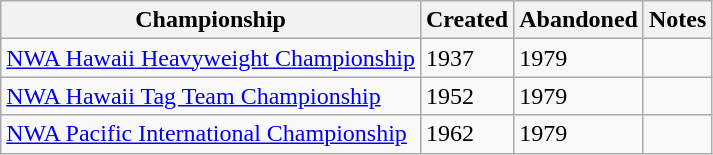<table class="wikitable">
<tr>
<th>Championship</th>
<th>Created</th>
<th>Abandoned</th>
<th>Notes</th>
</tr>
<tr>
<td><a href='#'>NWA Hawaii Heavyweight Championship</a></td>
<td>1937</td>
<td>1979</td>
<td></td>
</tr>
<tr>
<td><a href='#'>NWA Hawaii Tag Team Championship</a></td>
<td>1952</td>
<td>1979</td>
<td></td>
</tr>
<tr>
<td><a href='#'>NWA Pacific International Championship</a></td>
<td>1962</td>
<td>1979</td>
<td></td>
</tr>
</table>
